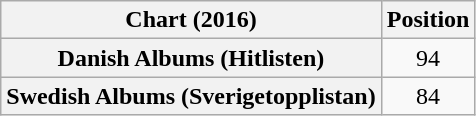<table class="wikitable sortable plainrowheaders" style="text-align:center">
<tr>
<th scope="col">Chart (2016)</th>
<th scope="col">Position</th>
</tr>
<tr>
<th scope="row">Danish Albums (Hitlisten)</th>
<td>94</td>
</tr>
<tr>
<th scope="row">Swedish Albums (Sverigetopplistan)</th>
<td>84</td>
</tr>
</table>
